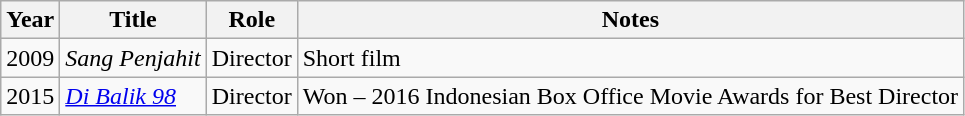<table class="wikitable">
<tr>
<th>Year</th>
<th>Title</th>
<th>Role</th>
<th>Notes</th>
</tr>
<tr>
<td>2009</td>
<td><em>Sang Penjahit</em></td>
<td>Director</td>
<td>Short film</td>
</tr>
<tr>
<td>2015</td>
<td><em><a href='#'>Di Balik 98</a></em></td>
<td>Director</td>
<td>Won – 2016 Indonesian Box Office Movie Awards for Best Director</td>
</tr>
</table>
